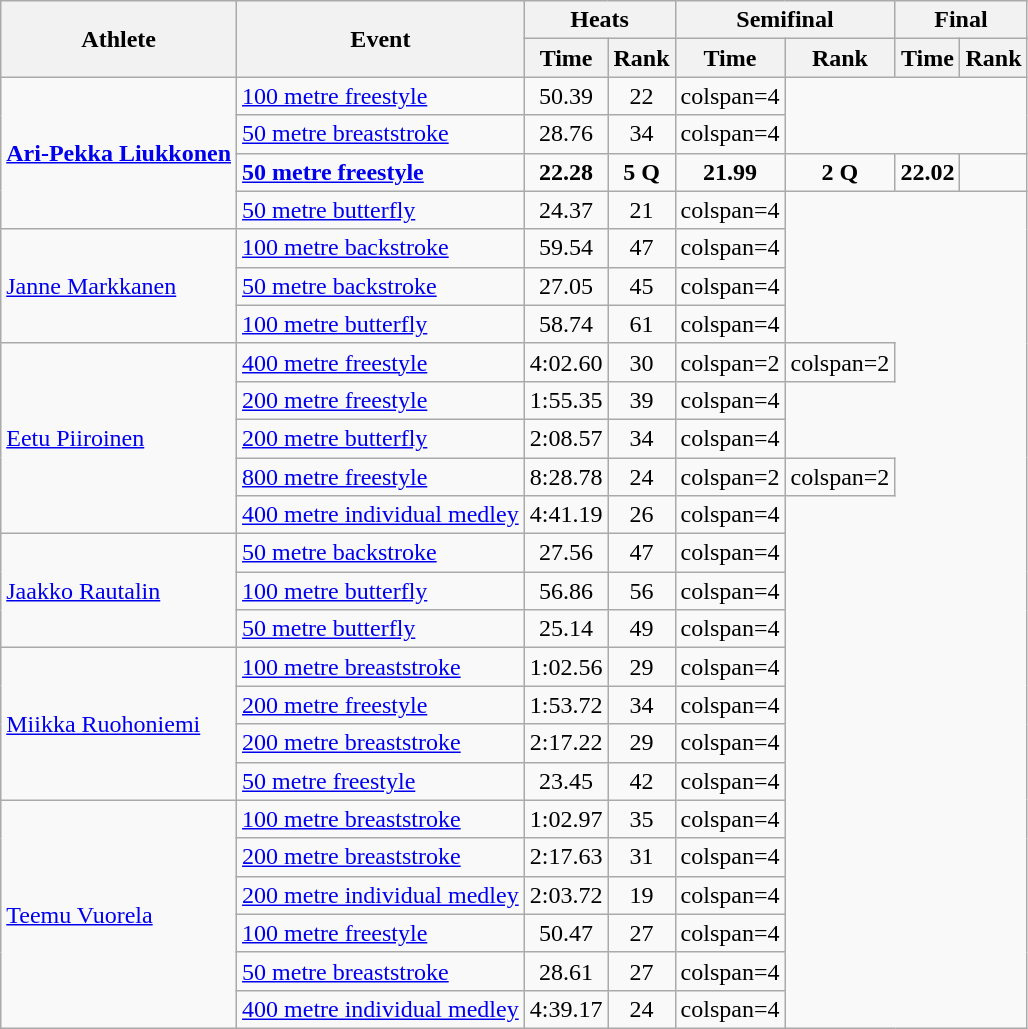<table class="wikitable">
<tr>
<th rowspan="2">Athlete</th>
<th rowspan="2">Event</th>
<th colspan="2">Heats</th>
<th colspan="2">Semifinal</th>
<th colspan="2">Final</th>
</tr>
<tr>
<th>Time</th>
<th>Rank</th>
<th>Time</th>
<th>Rank</th>
<th>Time</th>
<th>Rank</th>
</tr>
<tr style=text-align:center>
<td style=text-align:left rowspan=4><strong><a href='#'>Ari-Pekka Liukkonen</a></strong></td>
<td style=text-align:left><a href='#'>100 metre freestyle</a></td>
<td>50.39</td>
<td>22</td>
<td>colspan=4 </td>
</tr>
<tr style=text-align:center>
<td style=text-align:left><a href='#'>50 metre breaststroke</a></td>
<td>28.76</td>
<td>34</td>
<td>colspan=4 </td>
</tr>
<tr style=text-align:center>
<td style=text-align:left><a href='#'><strong>50 metre freestyle</strong></a></td>
<td><strong>22.28</strong></td>
<td><strong>5 Q</strong></td>
<td><strong>21.99</strong></td>
<td><strong>2 Q</strong></td>
<td><strong>22.02</strong></td>
<td></td>
</tr>
<tr style=text-align:center>
<td style=text-align:left><a href='#'>50 metre butterfly</a></td>
<td>24.37</td>
<td>21</td>
<td>colspan=4 </td>
</tr>
<tr style=text-align:center>
<td style=text-align:left rowspan=3><a href='#'>Janne Markkanen</a></td>
<td style=text-align:left><a href='#'>100 metre backstroke</a></td>
<td>59.54</td>
<td>47</td>
<td>colspan=4 </td>
</tr>
<tr style=text-align:center>
<td style=text-align:left><a href='#'>50 metre backstroke</a></td>
<td>27.05</td>
<td>45</td>
<td>colspan=4 </td>
</tr>
<tr style=text-align:center>
<td style=text-align:left><a href='#'>100 metre butterfly</a></td>
<td>58.74</td>
<td>61</td>
<td>colspan=4 </td>
</tr>
<tr style=text-align:center>
<td style=text-align:left rowspan=5><a href='#'>Eetu Piiroinen</a></td>
<td style=text-align:left><a href='#'>400 metre freestyle</a></td>
<td>4:02.60</td>
<td>30</td>
<td>colspan=2 </td>
<td>colspan=2 </td>
</tr>
<tr style=text-align:center>
<td style=text-align:left><a href='#'>200 metre freestyle</a></td>
<td>1:55.35</td>
<td>39</td>
<td>colspan=4 </td>
</tr>
<tr style=text-align:center>
<td style=text-align:left><a href='#'>200 metre butterfly</a></td>
<td>2:08.57</td>
<td>34</td>
<td>colspan=4 </td>
</tr>
<tr style=text-align:center>
<td style=text-align:left><a href='#'>800 metre freestyle</a></td>
<td>8:28.78</td>
<td>24</td>
<td>colspan=2 </td>
<td>colspan=2 </td>
</tr>
<tr style=text-align:center>
<td style=text-align:left><a href='#'>400 metre individual medley</a></td>
<td>4:41.19</td>
<td>26</td>
<td>colspan=4 </td>
</tr>
<tr style=text-align:center>
<td style=text-align:left rowspan=3><a href='#'>Jaakko Rautalin</a></td>
<td style=text-align:left><a href='#'>50 metre backstroke</a></td>
<td>27.56</td>
<td>47</td>
<td>colspan=4 </td>
</tr>
<tr style=text-align:center>
<td style=text-align:left><a href='#'>100 metre butterfly</a></td>
<td>56.86</td>
<td>56</td>
<td>colspan=4 </td>
</tr>
<tr style=text-align:center>
<td style=text-align:left><a href='#'>50 metre butterfly</a></td>
<td>25.14</td>
<td>49</td>
<td>colspan=4 </td>
</tr>
<tr style=text-align:center>
<td style=text-align:left rowspan=4><a href='#'>Miikka Ruohoniemi</a></td>
<td style=text-align:left><a href='#'>100 metre breaststroke</a></td>
<td>1:02.56</td>
<td>29</td>
<td>colspan=4 </td>
</tr>
<tr style=text-align:center>
<td style=text-align:left><a href='#'>200 metre freestyle</a></td>
<td>1:53.72</td>
<td>34</td>
<td>colspan=4 </td>
</tr>
<tr style=text-align:center>
<td style=text-align:left><a href='#'>200 metre breaststroke</a></td>
<td>2:17.22</td>
<td>29</td>
<td>colspan=4 </td>
</tr>
<tr style=text-align:center>
<td style=text-align:left><a href='#'>50 metre freestyle</a></td>
<td>23.45</td>
<td>42</td>
<td>colspan=4 </td>
</tr>
<tr style=text-align:center>
<td style=text-align:left rowspan=6><a href='#'>Teemu Vuorela</a></td>
<td style=text-align:left><a href='#'>100 metre breaststroke</a></td>
<td>1:02.97</td>
<td>35</td>
<td>colspan=4 </td>
</tr>
<tr style=text-align:center>
<td style=text-align:left><a href='#'>200 metre breaststroke</a></td>
<td>2:17.63</td>
<td>31</td>
<td>colspan=4 </td>
</tr>
<tr style=text-align:center>
<td style=text-align:left><a href='#'>200 metre individual medley</a></td>
<td>2:03.72</td>
<td>19</td>
<td>colspan=4 </td>
</tr>
<tr style=text-align:center>
<td style=text-align:left><a href='#'>100 metre freestyle</a></td>
<td>50.47</td>
<td>27</td>
<td>colspan=4 </td>
</tr>
<tr style=text-align:center>
<td style=text-align:left><a href='#'>50 metre breaststroke</a></td>
<td>28.61</td>
<td>27</td>
<td>colspan=4 </td>
</tr>
<tr style=text-align:center>
<td style=text-align:left><a href='#'>400 metre individual medley</a></td>
<td>4:39.17</td>
<td>24</td>
<td>colspan=4 </td>
</tr>
</table>
